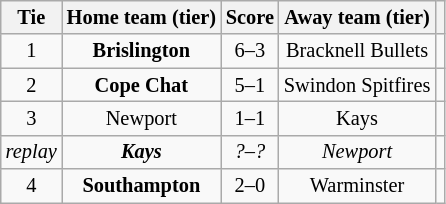<table class="wikitable" style="text-align:center; font-size:85%">
<tr>
<th>Tie</th>
<th>Home team (tier)</th>
<th>Score</th>
<th>Away team (tier)</th>
<th></th>
</tr>
<tr>
<td align="center">1</td>
<td><strong>Brislington</strong></td>
<td align="center">6–3</td>
<td>Bracknell Bullets</td>
<td></td>
</tr>
<tr>
<td align="center">2</td>
<td><strong>Cope Chat</strong></td>
<td align="center">5–1</td>
<td>Swindon Spitfires</td>
<td></td>
</tr>
<tr>
<td align="center">3</td>
<td>Newport</td>
<td align="center">1–1 </td>
<td>Kays</td>
<td></td>
</tr>
<tr>
<td align="center"><em>replay</em></td>
<td><strong><em>Kays</em></strong></td>
<td align="center"><em>?–?</em></td>
<td><em>Newport</em></td>
<td></td>
</tr>
<tr>
<td align="center">4</td>
<td><strong>Southampton</strong></td>
<td align="center">2–0</td>
<td>Warminster</td>
<td></td>
</tr>
</table>
